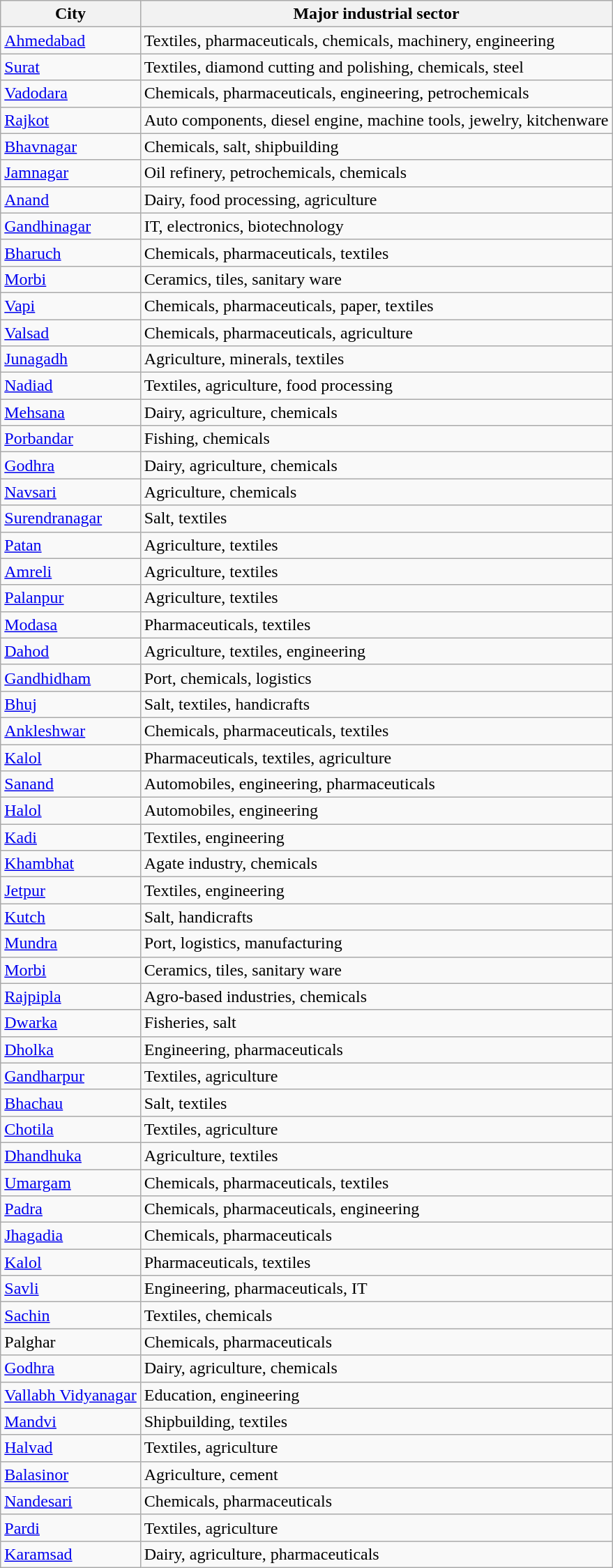<table class="wikitable">
<tr>
<th>City</th>
<th>Major industrial sector</th>
</tr>
<tr>
<td><a href='#'>Ahmedabad</a></td>
<td>Textiles, pharmaceuticals, chemicals, machinery, engineering</td>
</tr>
<tr>
<td><a href='#'>Surat</a></td>
<td>Textiles, diamond cutting and polishing, chemicals, steel</td>
</tr>
<tr>
<td><a href='#'>Vadodara</a></td>
<td>Chemicals, pharmaceuticals, engineering, petrochemicals</td>
</tr>
<tr>
<td><a href='#'>Rajkot</a></td>
<td>Auto components, diesel engine, machine tools, jewelry, kitchenware</td>
</tr>
<tr>
<td><a href='#'>Bhavnagar</a></td>
<td>Chemicals, salt, shipbuilding</td>
</tr>
<tr>
<td><a href='#'>Jamnagar</a></td>
<td>Oil refinery, petrochemicals, chemicals</td>
</tr>
<tr>
<td><a href='#'>Anand</a></td>
<td>Dairy, food processing, agriculture</td>
</tr>
<tr>
<td><a href='#'>Gandhinagar</a></td>
<td>IT, electronics, biotechnology</td>
</tr>
<tr>
<td><a href='#'>Bharuch</a></td>
<td>Chemicals, pharmaceuticals, textiles</td>
</tr>
<tr>
<td><a href='#'>Morbi</a></td>
<td>Ceramics, tiles, sanitary ware</td>
</tr>
<tr>
<td><a href='#'>Vapi</a></td>
<td>Chemicals, pharmaceuticals, paper, textiles</td>
</tr>
<tr>
<td><a href='#'>Valsad</a></td>
<td>Chemicals, pharmaceuticals, agriculture</td>
</tr>
<tr>
<td><a href='#'>Junagadh</a></td>
<td>Agriculture, minerals, textiles</td>
</tr>
<tr>
<td><a href='#'>Nadiad</a></td>
<td>Textiles, agriculture, food processing</td>
</tr>
<tr>
<td><a href='#'>Mehsana</a></td>
<td>Dairy, agriculture, chemicals</td>
</tr>
<tr>
<td><a href='#'>Porbandar</a></td>
<td>Fishing, chemicals</td>
</tr>
<tr>
<td><a href='#'>Godhra</a></td>
<td>Dairy, agriculture, chemicals</td>
</tr>
<tr>
<td><a href='#'>Navsari</a></td>
<td>Agriculture, chemicals</td>
</tr>
<tr>
<td><a href='#'>Surendranagar</a></td>
<td>Salt, textiles</td>
</tr>
<tr>
<td><a href='#'>Patan</a></td>
<td>Agriculture, textiles</td>
</tr>
<tr>
<td><a href='#'>Amreli</a></td>
<td>Agriculture, textiles</td>
</tr>
<tr>
<td><a href='#'>Palanpur</a></td>
<td>Agriculture, textiles</td>
</tr>
<tr>
<td><a href='#'>Modasa</a></td>
<td>Pharmaceuticals, textiles</td>
</tr>
<tr>
<td><a href='#'>Dahod</a></td>
<td>Agriculture, textiles, engineering</td>
</tr>
<tr>
<td><a href='#'>Gandhidham</a></td>
<td>Port, chemicals, logistics</td>
</tr>
<tr>
<td><a href='#'>Bhuj</a></td>
<td>Salt, textiles, handicrafts</td>
</tr>
<tr>
<td><a href='#'>Ankleshwar</a></td>
<td>Chemicals, pharmaceuticals, textiles</td>
</tr>
<tr>
<td><a href='#'>Kalol</a></td>
<td>Pharmaceuticals, textiles, agriculture</td>
</tr>
<tr>
<td><a href='#'>Sanand</a></td>
<td>Automobiles, engineering, pharmaceuticals</td>
</tr>
<tr>
<td><a href='#'>Halol</a></td>
<td>Automobiles, engineering</td>
</tr>
<tr>
<td><a href='#'>Kadi</a></td>
<td>Textiles, engineering</td>
</tr>
<tr>
<td><a href='#'>Khambhat</a></td>
<td>Agate industry, chemicals</td>
</tr>
<tr>
<td><a href='#'>Jetpur</a></td>
<td>Textiles, engineering</td>
</tr>
<tr>
<td><a href='#'>Kutch</a></td>
<td>Salt, handicrafts</td>
</tr>
<tr>
<td><a href='#'>Mundra</a></td>
<td>Port, logistics, manufacturing</td>
</tr>
<tr>
<td><a href='#'>Morbi</a></td>
<td>Ceramics, tiles, sanitary ware</td>
</tr>
<tr>
<td><a href='#'>Rajpipla</a></td>
<td>Agro-based industries, chemicals</td>
</tr>
<tr>
<td><a href='#'>Dwarka</a></td>
<td>Fisheries, salt</td>
</tr>
<tr>
<td><a href='#'>Dholka</a></td>
<td>Engineering, pharmaceuticals</td>
</tr>
<tr>
<td><a href='#'>Gandharpur</a></td>
<td>Textiles, agriculture</td>
</tr>
<tr>
<td><a href='#'>Bhachau</a></td>
<td>Salt, textiles</td>
</tr>
<tr>
<td><a href='#'>Chotila</a></td>
<td>Textiles, agriculture</td>
</tr>
<tr>
<td><a href='#'>Dhandhuka</a></td>
<td>Agriculture, textiles</td>
</tr>
<tr>
<td><a href='#'>Umargam</a></td>
<td>Chemicals, pharmaceuticals, textiles</td>
</tr>
<tr>
<td><a href='#'>Padra</a></td>
<td>Chemicals, pharmaceuticals, engineering</td>
</tr>
<tr>
<td><a href='#'>Jhagadia</a></td>
<td>Chemicals, pharmaceuticals</td>
</tr>
<tr>
<td><a href='#'>Kalol</a></td>
<td>Pharmaceuticals, textiles</td>
</tr>
<tr>
<td><a href='#'>Savli</a></td>
<td>Engineering, pharmaceuticals, IT</td>
</tr>
<tr>
<td><a href='#'>Sachin</a></td>
<td>Textiles, chemicals</td>
</tr>
<tr>
<td>Palghar</td>
<td>Chemicals, pharmaceuticals</td>
</tr>
<tr>
<td><a href='#'>Godhra</a></td>
<td>Dairy, agriculture, chemicals</td>
</tr>
<tr>
<td><a href='#'>Vallabh Vidyanagar</a></td>
<td>Education, engineering</td>
</tr>
<tr>
<td><a href='#'>Mandvi</a></td>
<td>Shipbuilding, textiles</td>
</tr>
<tr>
<td><a href='#'>Halvad</a></td>
<td>Textiles, agriculture</td>
</tr>
<tr>
<td><a href='#'>Balasinor</a></td>
<td>Agriculture, cement</td>
</tr>
<tr>
<td><a href='#'>Nandesari</a></td>
<td>Chemicals, pharmaceuticals</td>
</tr>
<tr>
<td><a href='#'>Pardi</a></td>
<td>Textiles, agriculture</td>
</tr>
<tr>
<td><a href='#'>Karamsad</a></td>
<td>Dairy, agriculture, pharmaceuticals</td>
</tr>
</table>
